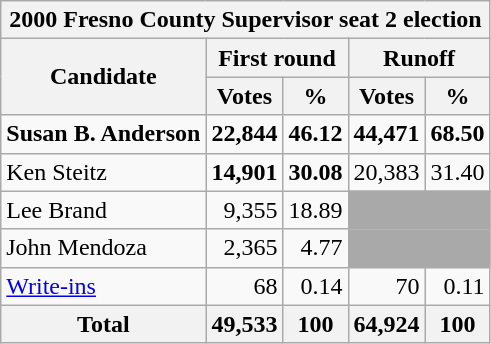<table class=wikitable>
<tr>
<th colspan=5>2000 Fresno County Supervisor seat 2 election</th>
</tr>
<tr>
<th colspan=1 rowspan=2>Candidate</th>
<th colspan=2>First round</th>
<th colspan=2>Runoff</th>
</tr>
<tr>
<th>Votes</th>
<th>%</th>
<th>Votes</th>
<th>%</th>
</tr>
<tr>
<td><strong>Susan B. Anderson</strong></td>
<td align="right"><strong>22,844</strong></td>
<td align="right"><strong>46.12</strong></td>
<td align="right"><strong>44,471</strong></td>
<td align="right"><strong>68.50</strong></td>
</tr>
<tr>
<td>Ken Steitz</td>
<td align="right"><strong>14,901</strong></td>
<td align="right"><strong>30.08</strong></td>
<td align="right">20,383</td>
<td align="right">31.40</td>
</tr>
<tr>
<td>Lee Brand</td>
<td align="right">9,355</td>
<td align="right">18.89</td>
<td colspan=2 bgcolor=darkgray></td>
</tr>
<tr>
<td>John Mendoza</td>
<td align="right">2,365</td>
<td align="right">4.77</td>
<td colspan=2 bgcolor=darkgray></td>
</tr>
<tr>
<td><a href='#'>Write-ins</a></td>
<td align="right">68</td>
<td align="right">0.14</td>
<td align="right">70</td>
<td align="right">0.11</td>
</tr>
<tr>
<th>Total</th>
<th>49,533</th>
<th>100</th>
<th>64,924</th>
<th>100</th>
</tr>
</table>
